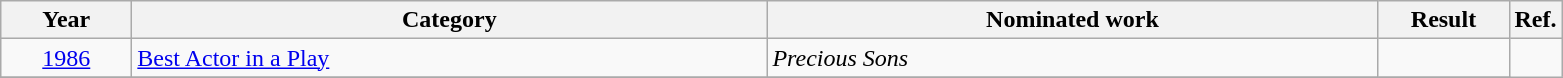<table class=wikitable>
<tr>
<th scope="col" style="width:5em;">Year</th>
<th scope="col" style="width:26em;">Category</th>
<th scope="col" style="width:25em;">Nominated work</th>
<th scope="col" style="width:5em;">Result</th>
<th>Ref.</th>
</tr>
<tr>
<td style="text-align:center;"><a href='#'>1986</a></td>
<td><a href='#'>Best Actor in a Play</a></td>
<td><em>Precious Sons</em></td>
<td></td>
</tr>
<tr>
</tr>
</table>
